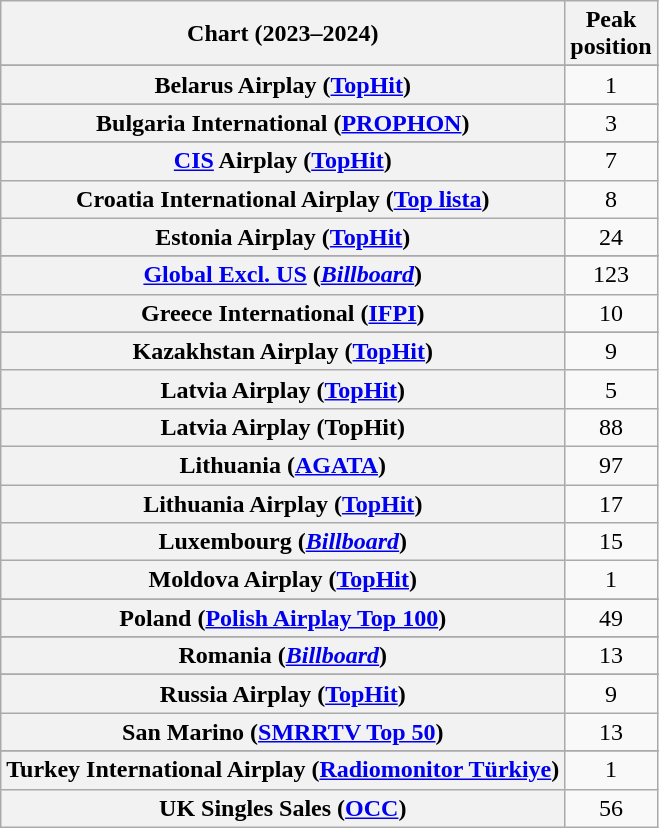<table class="wikitable sortable plainrowheaders" style="text-align:center">
<tr>
<th scope="col">Chart (2023–2024)</th>
<th scope="col">Peak<br>position</th>
</tr>
<tr>
</tr>
<tr>
<th scope="row">Belarus Airplay (<a href='#'>TopHit</a>)</th>
<td>1</td>
</tr>
<tr>
</tr>
<tr>
</tr>
<tr>
<th scope="row">Bulgaria International (<a href='#'>PROPHON</a>)</th>
<td>3</td>
</tr>
<tr>
</tr>
<tr>
<th scope="row"><a href='#'>CIS</a> Airplay (<a href='#'>TopHit</a>)</th>
<td>7</td>
</tr>
<tr>
<th scope="row">Croatia International Airplay (<a href='#'>Top lista</a>)</th>
<td>8</td>
</tr>
<tr>
<th scope="row">Estonia Airplay (<a href='#'>TopHit</a>)</th>
<td>24</td>
</tr>
<tr>
</tr>
<tr>
</tr>
<tr>
<th scope="row"><a href='#'>Global Excl. US</a> (<em><a href='#'>Billboard</a></em>)</th>
<td>123</td>
</tr>
<tr>
<th scope="row">Greece International (<a href='#'>IFPI</a>)</th>
<td>10</td>
</tr>
<tr>
</tr>
<tr>
</tr>
<tr>
<th scope="row">Kazakhstan Airplay (<a href='#'>TopHit</a>)</th>
<td>9</td>
</tr>
<tr>
<th scope="row">Latvia Airplay (<a href='#'>TopHit</a>)</th>
<td>5</td>
</tr>
<tr>
<th scope="row">Latvia Airplay (TopHit)<br></th>
<td>88</td>
</tr>
<tr>
<th scope="row">Lithuania (<a href='#'>AGATA</a>)</th>
<td>97</td>
</tr>
<tr>
<th scope="row">Lithuania Airplay (<a href='#'>TopHit</a>)</th>
<td>17</td>
</tr>
<tr>
<th scope="row">Luxembourg (<em><a href='#'>Billboard</a></em>)</th>
<td>15</td>
</tr>
<tr>
<th scope="row">Moldova Airplay (<a href='#'>TopHit</a>)</th>
<td>1</td>
</tr>
<tr>
</tr>
<tr>
</tr>
<tr>
<th scope="row">Poland (<a href='#'>Polish Airplay Top 100</a>)</th>
<td>49</td>
</tr>
<tr>
</tr>
<tr>
<th scope="row">Romania (<em><a href='#'>Billboard</a></em>)</th>
<td>13</td>
</tr>
<tr>
</tr>
<tr>
</tr>
<tr>
<th scope="row">Russia Airplay (<a href='#'>TopHit</a>)</th>
<td>9</td>
</tr>
<tr>
<th scope="row">San Marino (<a href='#'>SMRRTV Top 50</a>)</th>
<td>13</td>
</tr>
<tr>
</tr>
<tr>
<th scope="row">Turkey International Airplay (<a href='#'>Radiomonitor Türkiye</a>)</th>
<td>1</td>
</tr>
<tr>
<th scope="row">UK Singles Sales (<a href='#'>OCC</a>)</th>
<td>56</td>
</tr>
</table>
